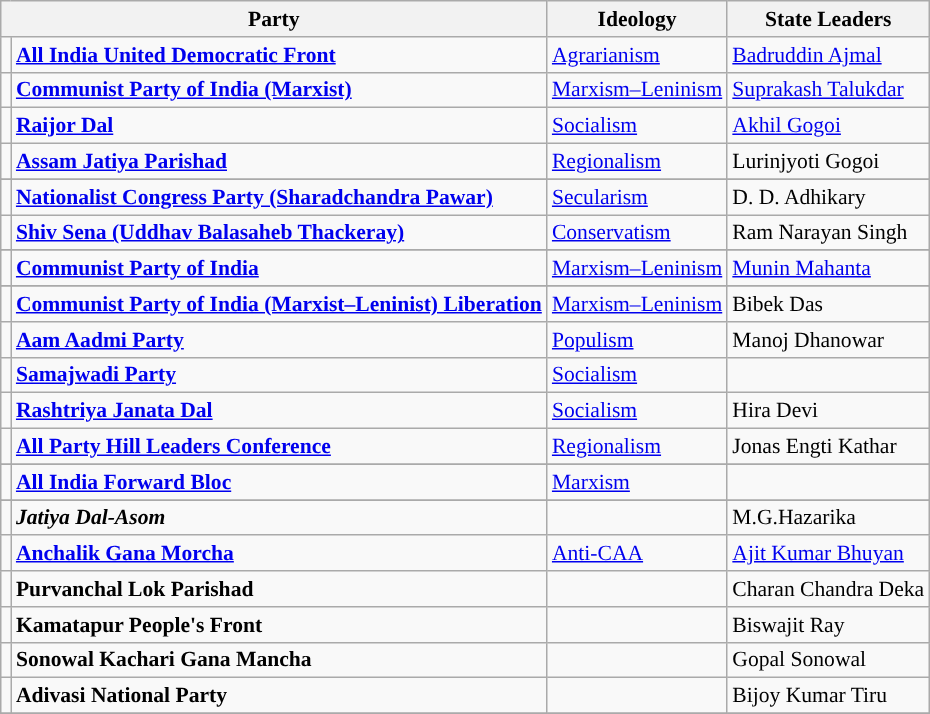<table class="wikitable" style="font-size:90%">
<tr>
<th colspan="2">Party</th>
<th>Ideology</th>
<th>State Leaders</th>
</tr>
<tr>
<td></td>
<td><strong><a href='#'>All India United Democratic Front</a></strong></td>
<td><a href='#'>Agrarianism</a></td>
<td><a href='#'>Badruddin Ajmal</a></td>
</tr>
<tr>
<td></td>
<td><strong><a href='#'>Communist Party of India (Marxist)</a></strong></td>
<td><a href='#'>Marxism–Leninism</a></td>
<td><a href='#'>Suprakash Talukdar</a></td>
</tr>
<tr>
<td></td>
<td><strong><a href='#'>Raijor Dal</a></strong></td>
<td><a href='#'>Socialism</a></td>
<td><a href='#'>Akhil Gogoi</a></td>
</tr>
<tr>
<td></td>
<td><strong><a href='#'>Assam Jatiya Parishad</a></strong></td>
<td><a href='#'>Regionalism</a></td>
<td>Lurinjyoti Gogoi</td>
</tr>
<tr>
</tr>
<tr>
<td></td>
<td><a href='#'><strong>Nationalist Congress Party (Sharadchandra Pawar)</strong></a></td>
<td><a href='#'>Secularism</a></td>
<td>D. D. Adhikary</td>
</tr>
<tr>
<td></td>
<td><a href='#'><strong>Shiv Sena (Uddhav Balasaheb Thackeray)</strong></a></td>
<td><a href='#'>Conservatism</a></td>
<td>Ram Narayan Singh</td>
</tr>
<tr>
</tr>
<tr>
<td></td>
<td><strong><a href='#'>Communist Party of India</a></strong></td>
<td><a href='#'>Marxism–Leninism</a></td>
<td><a href='#'>Munin Mahanta</a></td>
</tr>
<tr>
</tr>
<tr>
<td></td>
<td><strong><a href='#'>Communist Party of India (Marxist–Leninist) Liberation</a></strong></td>
<td><a href='#'>Marxism–Leninism</a></td>
<td>Bibek Das</td>
</tr>
<tr>
<td></td>
<td><strong><a href='#'>Aam Aadmi Party</a></strong></td>
<td><a href='#'>Populism</a></td>
<td>Manoj Dhanowar</td>
</tr>
<tr>
<td></td>
<td><strong><a href='#'>Samajwadi Party</a></strong></td>
<td><a href='#'>Socialism</a></td>
<td></td>
</tr>
<tr>
<td></td>
<td><strong><a href='#'>Rashtriya Janata Dal</a></strong></td>
<td><a href='#'>Socialism</a></td>
<td>Hira Devi</td>
</tr>
<tr>
<td></td>
<td><strong><a href='#'>All Party Hill Leaders Conference</a></strong></td>
<td><a href='#'>Regionalism</a></td>
<td>Jonas Engti Kathar</td>
</tr>
<tr>
</tr>
<tr>
<td></td>
<td><strong><a href='#'>All India Forward Bloc</a></strong></td>
<td><a href='#'>Marxism</a></td>
<td></td>
</tr>
<tr>
</tr>
<tr>
<td></td>
<td><strong><em>Jatiya Dal-Asom</em></strong></td>
<td></td>
<td>M.G.Hazarika</td>
</tr>
<tr>
<td></td>
<td><strong><a href='#'>Anchalik Gana Morcha</a></strong></td>
<td><a href='#'>Anti-CAA</a></td>
<td><a href='#'>Ajit Kumar Bhuyan</a></td>
</tr>
<tr>
<td></td>
<td><strong>Purvanchal Lok Parishad</strong></td>
<td></td>
<td>Charan Chandra Deka</td>
</tr>
<tr>
<td></td>
<td><strong>Kamatapur People's Front</strong></td>
<td></td>
<td>Biswajit Ray</td>
</tr>
<tr>
<td></td>
<td><strong>Sonowal Kachari Gana Mancha</strong></td>
<td></td>
<td>Gopal Sonowal</td>
</tr>
<tr>
<td></td>
<td><strong>Adivasi National Party</strong></td>
<td></td>
<td>Bijoy Kumar Tiru</td>
</tr>
<tr>
</tr>
</table>
